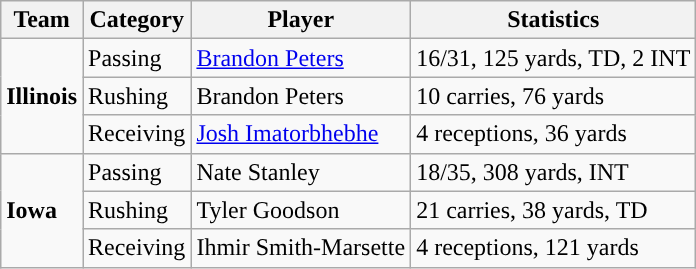<table class="wikitable" style="float: left;">
<tr>
<th>Team</th>
<th>Category</th>
<th>Player</th>
<th>Statistics</th>
</tr>
<tr>
<td rowspan=3><strong>Illinois</strong></td>
<td>Passing</td>
<td><a href='#'>Brandon Peters</a></td>
<td>16/31, 125 yards, TD, 2 INT</td>
</tr>
<tr>
<td>Rushing</td>
<td>Brandon Peters</td>
<td>10 carries, 76 yards</td>
</tr>
<tr>
<td>Receiving</td>
<td><a href='#'>Josh Imatorbhebhe</a></td>
<td>4 receptions, 36 yards</td>
</tr>
<tr>
<td rowspan=3><strong>Iowa</strong></td>
<td>Passing</td>
<td>Nate Stanley</td>
<td>18/35, 308 yards, INT</td>
</tr>
<tr>
<td>Rushing</td>
<td>Tyler Goodson</td>
<td>21 carries, 38 yards, TD</td>
</tr>
<tr>
<td>Receiving</td>
<td>Ihmir Smith-Marsette</td>
<td>4 receptions, 121 yards</td>
</tr>
</table>
